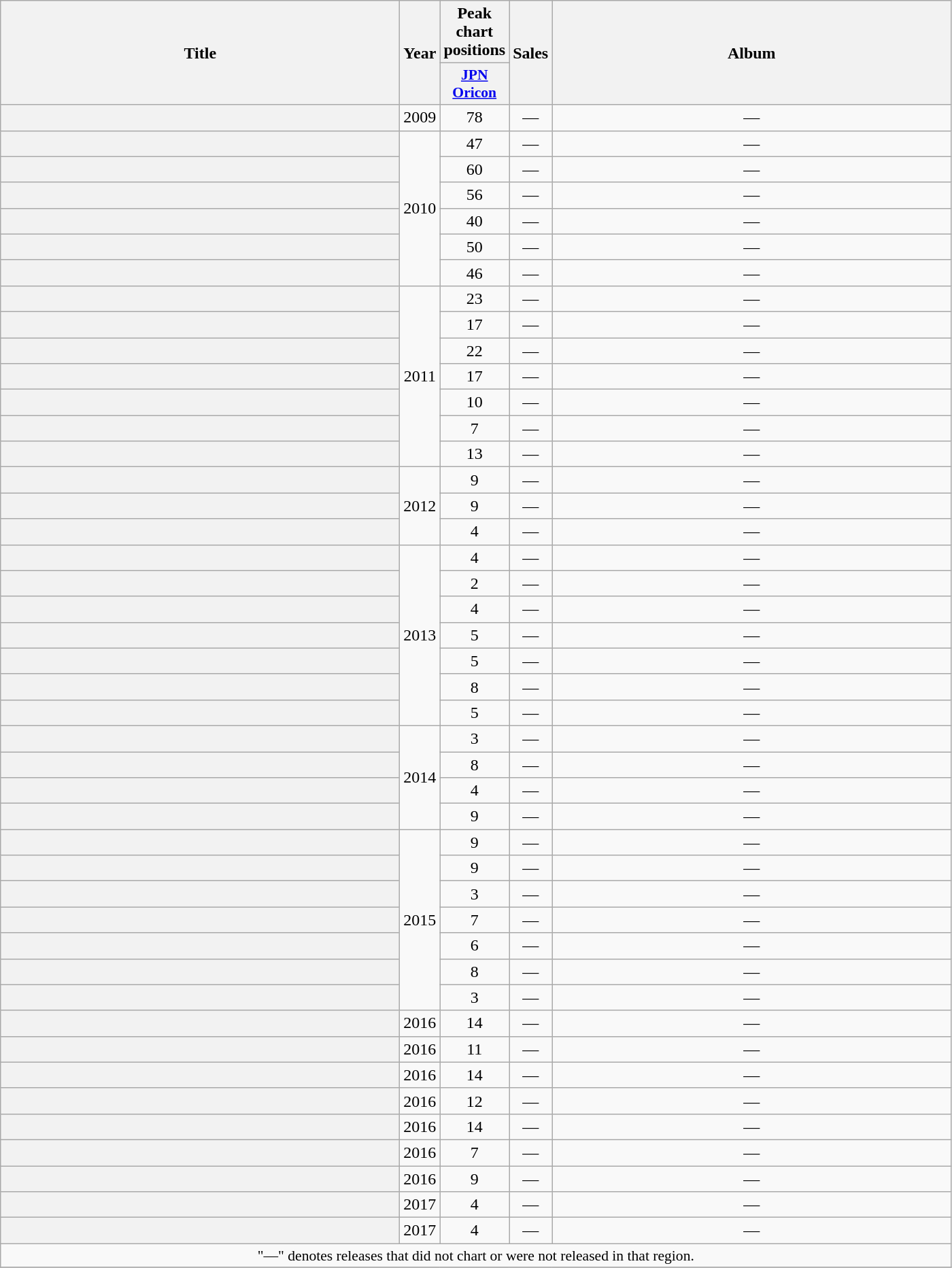<table class="wikitable plainrowheaders" style="text-align:center;">
<tr>
<th scope="col" rowspan="2" style="width:24em;">Title</th>
<th scope="col" rowspan="2">Year</th>
<th scope="col" colspan="1">Peak chart positions</th>
<th scope="col" rowspan="2">Sales</th>
<th scope="col" rowspan="2" style="width:24em;">Album</th>
</tr>
<tr>
<th scope="col" style="width:3em;font-size:90%;"><a href='#'>JPN<br>Oricon</a></th>
</tr>
<tr>
<th scope="row"><br></th>
<td>2009</td>
<td>78</td>
<td>—</td>
<td>—</td>
</tr>
<tr>
<th scope="row"><br></th>
<td rowspan="6">2010</td>
<td>47</td>
<td>—</td>
<td>—</td>
</tr>
<tr>
<th scope="row"><br></th>
<td>60</td>
<td>—</td>
<td>—</td>
</tr>
<tr>
<th scope="row"><br></th>
<td>56</td>
<td>—</td>
<td>—</td>
</tr>
<tr>
<th scope="row"><br></th>
<td>40</td>
<td>—</td>
<td>—</td>
</tr>
<tr>
<th scope="row"><br></th>
<td>50</td>
<td>—</td>
<td>—</td>
</tr>
<tr>
<th scope="row"><br></th>
<td>46</td>
<td>—</td>
<td>—</td>
</tr>
<tr>
<th scope="row"><br></th>
<td rowspan="7">2011</td>
<td>23</td>
<td>—</td>
<td>—</td>
</tr>
<tr>
<th scope="row"><br></th>
<td>17</td>
<td>—</td>
<td>—</td>
</tr>
<tr>
<th scope="row"><br></th>
<td>22</td>
<td>—</td>
<td>—</td>
</tr>
<tr>
<th scope="row"><br></th>
<td>17</td>
<td>—</td>
<td>—</td>
</tr>
<tr>
<th scope="row"><br></th>
<td>10</td>
<td>—</td>
<td>—</td>
</tr>
<tr>
<th scope="row"><br></th>
<td>7</td>
<td>—</td>
<td>—</td>
</tr>
<tr>
<th scope="row"><br></th>
<td>13</td>
<td>—</td>
<td>—</td>
</tr>
<tr>
<th scope="row"><br></th>
<td rowspan="3">2012</td>
<td>9</td>
<td>—</td>
<td>—</td>
</tr>
<tr>
<th scope="row"><br></th>
<td>9</td>
<td>—</td>
<td>—</td>
</tr>
<tr>
<th scope="row"><br></th>
<td>4</td>
<td>—</td>
<td>—</td>
</tr>
<tr>
<th scope="row"><br></th>
<td rowspan="7">2013</td>
<td>4</td>
<td>—</td>
<td>—</td>
</tr>
<tr>
<th scope="row"><br></th>
<td>2</td>
<td>—</td>
<td>—</td>
</tr>
<tr>
<th scope="row"><br></th>
<td>4</td>
<td>—</td>
<td>—</td>
</tr>
<tr>
<th scope="row"><br></th>
<td>5</td>
<td>—</td>
<td>—</td>
</tr>
<tr>
<th scope="row"><br></th>
<td>5</td>
<td>—</td>
<td>—</td>
</tr>
<tr>
<th scope="row"><br></th>
<td>8</td>
<td>—</td>
<td>—</td>
</tr>
<tr>
<th scope="row"><br></th>
<td>5</td>
<td>—</td>
<td>—</td>
</tr>
<tr>
<th scope="row"><br></th>
<td rowspan="4">2014</td>
<td>3</td>
<td>—</td>
<td>—</td>
</tr>
<tr>
<th scope="row"><br></th>
<td>8</td>
<td>—</td>
<td>—</td>
</tr>
<tr>
<th scope="row"><br></th>
<td>4</td>
<td>—</td>
<td>—</td>
</tr>
<tr>
<th scope="row"><br></th>
<td>9</td>
<td>—</td>
<td>—</td>
</tr>
<tr>
<th scope="row"><br></th>
<td rowspan="7">2015</td>
<td>9</td>
<td>—</td>
<td>—</td>
</tr>
<tr>
<th scope="row"><br></th>
<td>9</td>
<td>—</td>
<td>—</td>
</tr>
<tr>
<th scope="row"><br></th>
<td>3</td>
<td>—</td>
<td>—</td>
</tr>
<tr>
<th scope="row"><br></th>
<td>7</td>
<td>—</td>
<td>—</td>
</tr>
<tr>
<th scope="row"><br></th>
<td>6</td>
<td>—</td>
<td>—</td>
</tr>
<tr>
<th scope="row"><br></th>
<td>8</td>
<td>—</td>
<td>—</td>
</tr>
<tr>
<th scope="row"><br></th>
<td>3</td>
<td>—</td>
<td>—</td>
</tr>
<tr>
<th scope="row"><br></th>
<td>2016</td>
<td>14</td>
<td>—</td>
<td>—</td>
</tr>
<tr>
<th scope="row"><br></th>
<td>2016</td>
<td>11</td>
<td>—</td>
<td>—</td>
</tr>
<tr>
<th scope="row"><br></th>
<td>2016</td>
<td>14</td>
<td>—</td>
<td>—</td>
</tr>
<tr>
<th scope="row"><br></th>
<td>2016</td>
<td>12</td>
<td>—</td>
<td>—</td>
</tr>
<tr>
<th scope="row"><br></th>
<td>2016</td>
<td>14</td>
<td>—</td>
<td>—</td>
</tr>
<tr>
<th scope="row"><br></th>
<td>2016</td>
<td>7</td>
<td>—</td>
<td>—</td>
</tr>
<tr>
<th scope="row"><br></th>
<td>2016</td>
<td>9</td>
<td>—</td>
<td>—</td>
</tr>
<tr>
<th scope="row"><br></th>
<td>2017</td>
<td>4</td>
<td>—</td>
<td>—</td>
</tr>
<tr>
<th scope="row"><br></th>
<td>2017</td>
<td>4</td>
<td>—</td>
<td>—</td>
</tr>
<tr>
<td colspan="5" style="font-size:90%;">"—" denotes releases that did not chart or were not released in that region.</td>
</tr>
<tr>
</tr>
</table>
